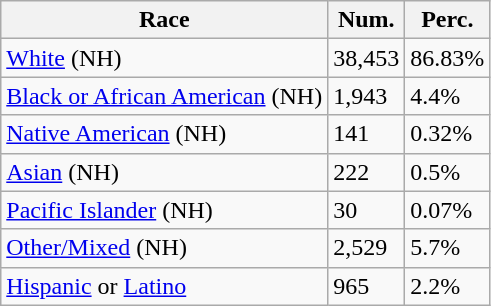<table class="wikitable">
<tr>
<th>Race</th>
<th>Num.</th>
<th>Perc.</th>
</tr>
<tr>
<td><a href='#'>White</a> (NH)</td>
<td>38,453</td>
<td>86.83%</td>
</tr>
<tr>
<td><a href='#'>Black or African American</a> (NH)</td>
<td>1,943</td>
<td>4.4%</td>
</tr>
<tr>
<td><a href='#'>Native American</a> (NH)</td>
<td>141</td>
<td>0.32%</td>
</tr>
<tr>
<td><a href='#'>Asian</a> (NH)</td>
<td>222</td>
<td>0.5%</td>
</tr>
<tr>
<td><a href='#'>Pacific Islander</a> (NH)</td>
<td>30</td>
<td>0.07%</td>
</tr>
<tr>
<td><a href='#'>Other/Mixed</a> (NH)</td>
<td>2,529</td>
<td>5.7%</td>
</tr>
<tr>
<td><a href='#'>Hispanic</a> or <a href='#'>Latino</a></td>
<td>965</td>
<td>2.2%</td>
</tr>
</table>
